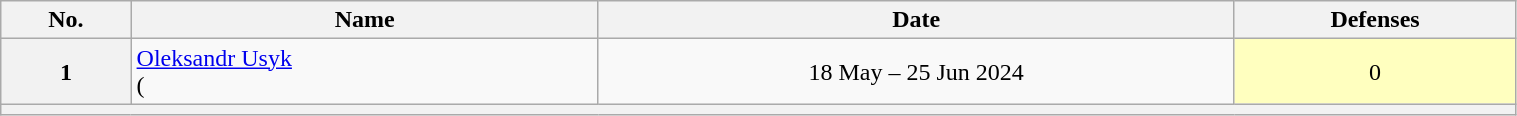<table class="wikitable sortable" style="width:80%">
<tr>
<th>No.</th>
<th>Name</th>
<th>Date</th>
<th>Defenses</th>
</tr>
<tr align=center>
<th>1</th>
<td align=left><a href='#'>Oleksandr Usyk</a><br>(</td>
<td>18 May – 25 Jun 2024</td>
<td style="background:#ffffbf;">0</td>
</tr>
<tr align=center>
<th colspan=4></th>
</tr>
</table>
